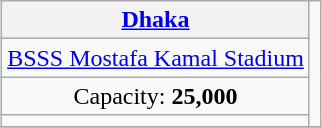<table class="wikitable" style="text-align:center; margin:0.2em auto;">
<tr>
<th><a href='#'>Dhaka</a></th>
<td rowspan="4"></td>
</tr>
<tr>
<td><a href='#'>BSSS Mostafa Kamal Stadium</a></td>
</tr>
<tr>
<td>Capacity: <strong>25,000</strong></td>
</tr>
<tr>
<td></td>
</tr>
<tr>
</tr>
</table>
